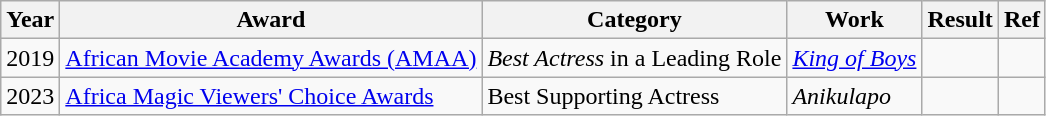<table class="wikitable">
<tr>
<th>Year</th>
<th>Award</th>
<th>Category</th>
<th>Work</th>
<th>Result</th>
<th>Ref</th>
</tr>
<tr>
<td>2019</td>
<td><a href='#'>African Movie Academy Awards (AMAA)</a></td>
<td><em>Best Actress</em> in a Leading Role</td>
<td><em><a href='#'>King of Boys</a></em></td>
<td></td>
<td></td>
</tr>
<tr>
<td>2023</td>
<td><a href='#'>Africa Magic Viewers' Choice Awards</a></td>
<td>Best Supporting Actress</td>
<td><em>Anikulapo</em></td>
<td></td>
<td></td>
</tr>
</table>
